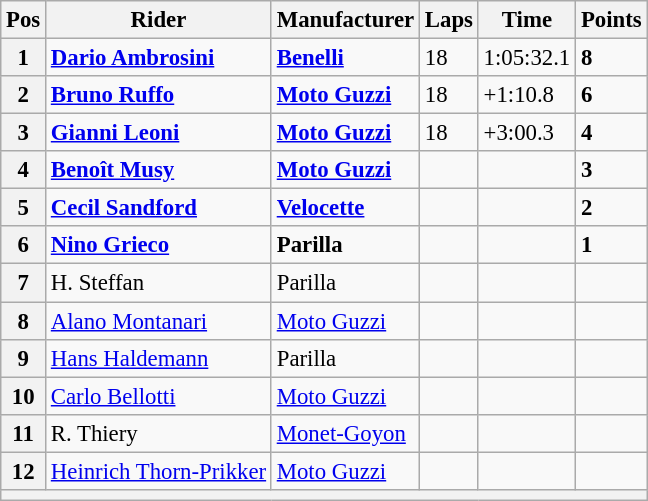<table class="wikitable" style="font-size: 95%;">
<tr>
<th>Pos</th>
<th>Rider</th>
<th>Manufacturer</th>
<th>Laps</th>
<th>Time</th>
<th>Points</th>
</tr>
<tr>
<th>1</th>
<td> <strong><a href='#'>Dario Ambrosini</a></strong></td>
<td><strong><a href='#'>Benelli</a></strong></td>
<td>18</td>
<td>1:05:32.1</td>
<td><strong>8</strong></td>
</tr>
<tr>
<th>2</th>
<td> <strong><a href='#'>Bruno Ruffo</a></strong></td>
<td><strong><a href='#'>Moto Guzzi</a></strong></td>
<td>18</td>
<td>+1:10.8</td>
<td><strong>6</strong></td>
</tr>
<tr>
<th>3</th>
<td> <strong><a href='#'>Gianni Leoni</a></strong></td>
<td><strong><a href='#'>Moto Guzzi</a></strong></td>
<td>18</td>
<td>+3:00.3</td>
<td><strong>4</strong></td>
</tr>
<tr>
<th>4</th>
<td> <strong><a href='#'>Benoît Musy</a></strong></td>
<td><strong><a href='#'>Moto Guzzi</a></strong></td>
<td></td>
<td></td>
<td><strong>3</strong></td>
</tr>
<tr>
<th>5</th>
<td> <strong><a href='#'>Cecil Sandford</a></strong></td>
<td><strong><a href='#'>Velocette</a></strong></td>
<td></td>
<td></td>
<td><strong>2</strong></td>
</tr>
<tr>
<th>6</th>
<td> <strong><a href='#'>Nino Grieco</a></strong></td>
<td><strong>Parilla</strong></td>
<td></td>
<td></td>
<td><strong>1</strong></td>
</tr>
<tr>
<th>7</th>
<td> H. Steffan</td>
<td>Parilla</td>
<td></td>
<td></td>
<td></td>
</tr>
<tr>
<th>8</th>
<td> <a href='#'>Alano Montanari</a></td>
<td><a href='#'>Moto Guzzi</a></td>
<td></td>
<td></td>
<td></td>
</tr>
<tr>
<th>9</th>
<td> <a href='#'>Hans Haldemann</a></td>
<td>Parilla</td>
<td></td>
<td></td>
<td></td>
</tr>
<tr>
<th>10</th>
<td> <a href='#'>Carlo Bellotti</a></td>
<td><a href='#'>Moto Guzzi</a></td>
<td></td>
<td></td>
<td></td>
</tr>
<tr>
<th>11</th>
<td> R. Thiery</td>
<td><a href='#'>Monet-Goyon</a></td>
<td></td>
<td></td>
<td></td>
</tr>
<tr>
<th>12</th>
<td> <a href='#'>Heinrich Thorn-Prikker</a></td>
<td><a href='#'>Moto Guzzi</a></td>
<td></td>
<td></td>
<td></td>
</tr>
<tr>
<th colspan=6></th>
</tr>
</table>
